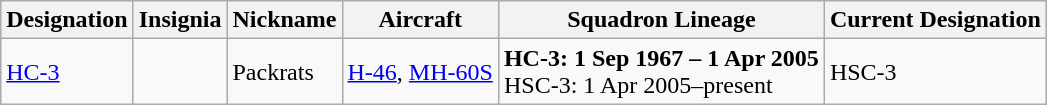<table class="wikitable">
<tr>
<th>Designation</th>
<th>Insignia</th>
<th>Nickname</th>
<th>Aircraft</th>
<th>Squadron Lineage</th>
<th>Current Designation</th>
</tr>
<tr>
<td><a href='#'>HC-3</a><br></td>
<td></td>
<td>Packrats</td>
<td><a href='#'>H-46</a>, <a href='#'>MH-60S</a></td>
<td style="white-space: nowrap;"><strong>HC-3: 1 Sep 1967 – 1 Apr 2005</strong><br>HSC-3: 1 Apr 2005–present</td>
<td>HSC-3</td>
</tr>
</table>
